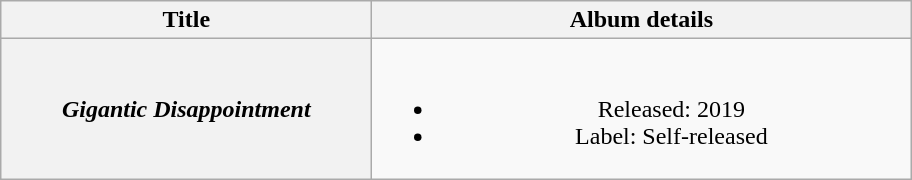<table class="wikitable plainrowheaders" style="text-align:center;">
<tr>
<th scope="col" rowspan="1" style="width:15em;">Title</th>
<th scope="col" rowspan="1" style="width:22em;">Album details</th>
</tr>
<tr>
<th scope="row"><em>Gigantic Disappointment</em></th>
<td><br><ul><li>Released: 2019</li><li>Label: Self-released</li></ul></td>
</tr>
</table>
